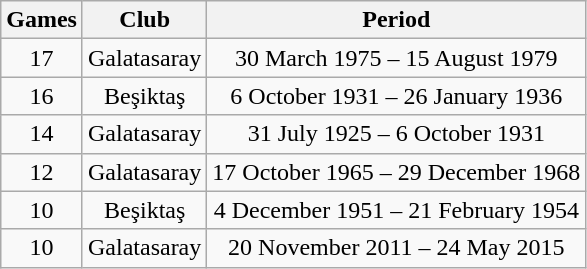<table class="wikitable" style="text-align:center">
<tr>
<th>Games</th>
<th>Club</th>
<th>Period</th>
</tr>
<tr>
<td>17</td>
<td>Galatasaray</td>
<td>30 March 1975 – 15 August 1979</td>
</tr>
<tr>
<td>16</td>
<td>Beşiktaş</td>
<td>6 October 1931 – 26 January 1936</td>
</tr>
<tr>
<td>14</td>
<td>Galatasaray</td>
<td>31 July 1925 – 6 October 1931</td>
</tr>
<tr>
<td>12</td>
<td>Galatasaray</td>
<td>17 October 1965 – 29 December 1968</td>
</tr>
<tr>
<td>10</td>
<td>Beşiktaş</td>
<td>4 December 1951 – 21 February 1954</td>
</tr>
<tr>
<td>10</td>
<td>Galatasaray</td>
<td>20 November 2011 – 24 May 2015</td>
</tr>
</table>
